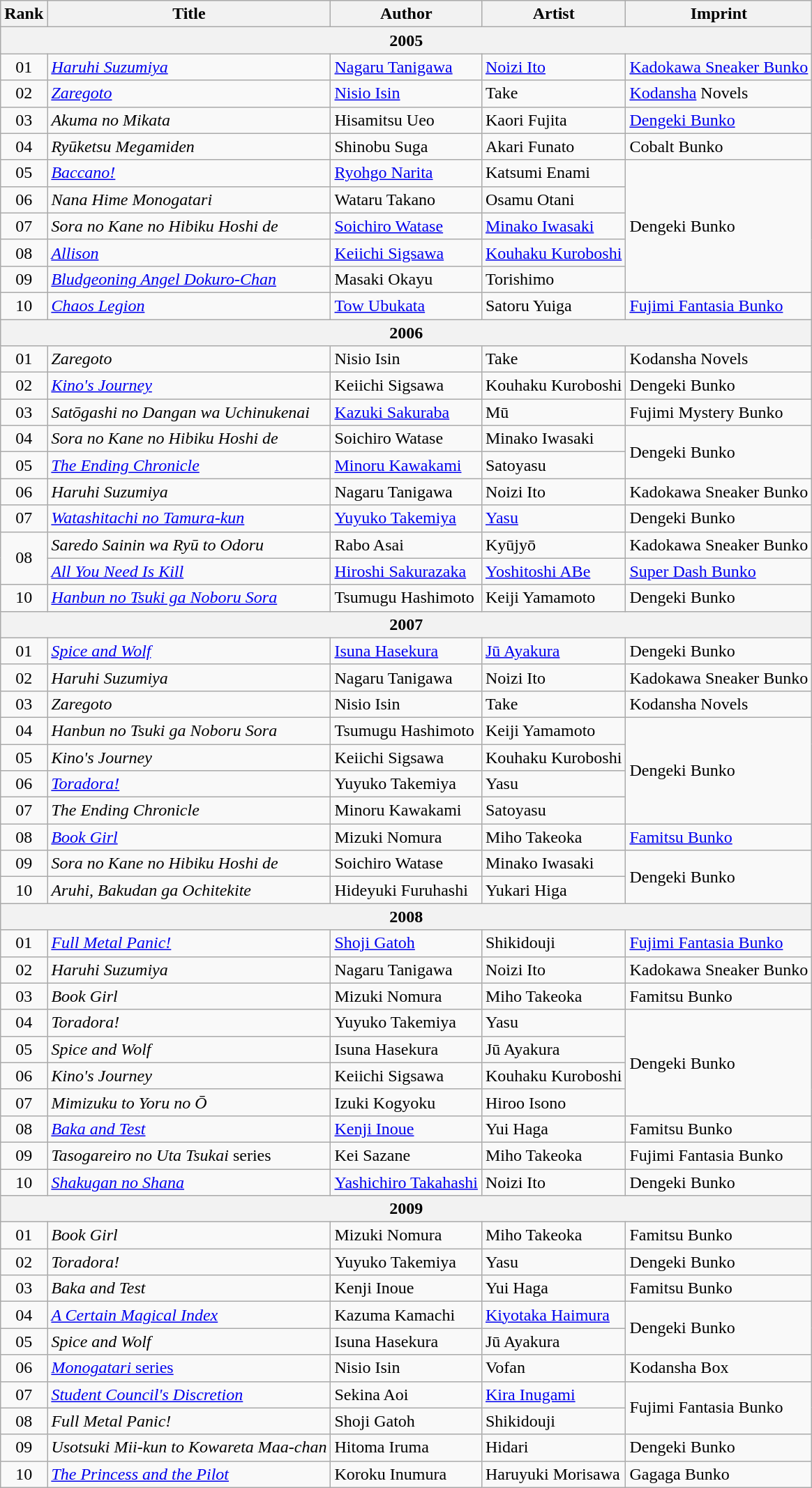<table class="wikitable">
<tr>
<th>Rank</th>
<th>Title</th>
<th>Author</th>
<th>Artist</th>
<th>Imprint</th>
</tr>
<tr>
<th colspan="5">2005</th>
</tr>
<tr>
<td align="center">01</td>
<td><em><a href='#'>Haruhi Suzumiya</a></em></td>
<td><a href='#'>Nagaru Tanigawa</a></td>
<td><a href='#'>Noizi Ito</a></td>
<td><a href='#'>Kadokawa Sneaker Bunko</a></td>
</tr>
<tr>
<td align="center">02</td>
<td><a href='#'><em>Zaregoto</em></a></td>
<td><a href='#'>Nisio Isin</a></td>
<td>Take</td>
<td><a href='#'>Kodansha</a> Novels</td>
</tr>
<tr>
<td align="center">03</td>
<td><em>Akuma no Mikata</em></td>
<td>Hisamitsu Ueo</td>
<td>Kaori Fujita</td>
<td><a href='#'>Dengeki Bunko</a></td>
</tr>
<tr>
<td align="center">04</td>
<td><em>Ryūketsu Megamiden</em></td>
<td>Shinobu Suga</td>
<td>Akari Funato</td>
<td>Cobalt Bunko</td>
</tr>
<tr>
<td align="center">05</td>
<td><em><a href='#'>Baccano!</a></em></td>
<td><a href='#'>Ryohgo Narita</a></td>
<td>Katsumi Enami</td>
<td rowspan="5">Dengeki Bunko</td>
</tr>
<tr>
<td align="center">06</td>
<td><em>Nana Hime Monogatari</em></td>
<td>Wataru Takano</td>
<td>Osamu Otani</td>
</tr>
<tr>
<td align="center">07</td>
<td><em>Sora no Kane no Hibiku Hoshi de</em></td>
<td><a href='#'>Soichiro Watase</a></td>
<td><a href='#'>Minako Iwasaki</a></td>
</tr>
<tr>
<td align="center">08</td>
<td><em><a href='#'>Allison</a></em></td>
<td><a href='#'>Keiichi Sigsawa</a></td>
<td><a href='#'>Kouhaku Kuroboshi</a></td>
</tr>
<tr>
<td align="center">09</td>
<td><em><a href='#'>Bludgeoning Angel Dokuro-Chan</a></em></td>
<td>Masaki Okayu</td>
<td>Torishimo</td>
</tr>
<tr>
<td align="center">10</td>
<td><em><a href='#'>Chaos Legion</a></em></td>
<td><a href='#'>Tow Ubukata</a></td>
<td>Satoru Yuiga</td>
<td><a href='#'>Fujimi Fantasia Bunko</a></td>
</tr>
<tr>
<th colspan="5">2006</th>
</tr>
<tr>
<td align="center">01</td>
<td><em>Zaregoto</em></td>
<td>Nisio Isin</td>
<td>Take</td>
<td>Kodansha Novels</td>
</tr>
<tr>
<td align="center">02</td>
<td><em><a href='#'>Kino's Journey</a></em></td>
<td>Keiichi Sigsawa</td>
<td>Kouhaku Kuroboshi</td>
<td>Dengeki Bunko</td>
</tr>
<tr>
<td align="center">03</td>
<td><em>Satōgashi no Dangan wa Uchinukenai</em></td>
<td><a href='#'>Kazuki Sakuraba</a></td>
<td>Mū</td>
<td>Fujimi Mystery Bunko</td>
</tr>
<tr>
<td align="center">04</td>
<td><em>Sora no Kane no Hibiku Hoshi de</em></td>
<td>Soichiro Watase</td>
<td>Minako Iwasaki</td>
<td rowspan="2">Dengeki Bunko</td>
</tr>
<tr>
<td align="center">05</td>
<td><em><a href='#'>The Ending Chronicle</a></em></td>
<td><a href='#'>Minoru Kawakami</a></td>
<td>Satoyasu</td>
</tr>
<tr>
<td align="center">06</td>
<td><em>Haruhi Suzumiya</em></td>
<td>Nagaru Tanigawa</td>
<td>Noizi Ito</td>
<td>Kadokawa Sneaker Bunko</td>
</tr>
<tr>
<td align="center">07</td>
<td><em><a href='#'>Watashitachi no Tamura-kun</a></em></td>
<td><a href='#'>Yuyuko Takemiya</a></td>
<td><a href='#'>Yasu</a></td>
<td>Dengeki Bunko</td>
</tr>
<tr>
<td align="center" rowspan="2">08</td>
<td><em>Saredo Sainin wa Ryū to Odoru</em></td>
<td>Rabo Asai</td>
<td>Kyūjyō</td>
<td>Kadokawa Sneaker Bunko</td>
</tr>
<tr>
<td><em><a href='#'>All You Need Is Kill</a></em></td>
<td><a href='#'>Hiroshi Sakurazaka</a></td>
<td><a href='#'>Yoshitoshi ABe</a></td>
<td><a href='#'>Super Dash Bunko</a></td>
</tr>
<tr>
<td align="center">10</td>
<td><em><a href='#'>Hanbun no Tsuki ga Noboru Sora</a></em></td>
<td>Tsumugu Hashimoto</td>
<td>Keiji Yamamoto</td>
<td>Dengeki Bunko</td>
</tr>
<tr>
<th colspan="5">2007</th>
</tr>
<tr>
<td align="center">01</td>
<td><em><a href='#'>Spice and Wolf</a></em></td>
<td><a href='#'>Isuna Hasekura</a></td>
<td><a href='#'>Jū Ayakura</a></td>
<td>Dengeki Bunko</td>
</tr>
<tr>
<td align="center">02</td>
<td><em>Haruhi Suzumiya</em></td>
<td>Nagaru Tanigawa</td>
<td>Noizi Ito</td>
<td>Kadokawa Sneaker Bunko</td>
</tr>
<tr>
<td align="center">03</td>
<td><em>Zaregoto</em></td>
<td>Nisio Isin</td>
<td>Take</td>
<td>Kodansha Novels</td>
</tr>
<tr>
<td align="center">04</td>
<td><em>Hanbun no Tsuki ga Noboru Sora</em></td>
<td>Tsumugu Hashimoto</td>
<td>Keiji Yamamoto</td>
<td rowspan="4">Dengeki Bunko</td>
</tr>
<tr>
<td align="center">05</td>
<td><em>Kino's Journey</em></td>
<td>Keiichi Sigsawa</td>
<td>Kouhaku Kuroboshi</td>
</tr>
<tr>
<td align="center">06</td>
<td><em><a href='#'>Toradora!</a></em></td>
<td>Yuyuko Takemiya</td>
<td>Yasu</td>
</tr>
<tr>
<td align="center">07</td>
<td><em>The Ending Chronicle</em></td>
<td>Minoru Kawakami</td>
<td>Satoyasu</td>
</tr>
<tr>
<td align="center">08</td>
<td><em><a href='#'>Book Girl</a></em></td>
<td>Mizuki Nomura</td>
<td>Miho Takeoka</td>
<td><a href='#'>Famitsu Bunko</a></td>
</tr>
<tr>
<td align="center">09</td>
<td><em>Sora no Kane no Hibiku Hoshi de</em></td>
<td>Soichiro Watase</td>
<td>Minako Iwasaki</td>
<td rowspan="2">Dengeki Bunko</td>
</tr>
<tr>
<td align="center">10</td>
<td><em>Aruhi, Bakudan ga Ochitekite</em></td>
<td>Hideyuki Furuhashi</td>
<td>Yukari Higa</td>
</tr>
<tr>
<th colspan="5">2008</th>
</tr>
<tr>
<td align="center">01</td>
<td><em><a href='#'>Full Metal Panic!</a></em></td>
<td><a href='#'>Shoji Gatoh</a></td>
<td>Shikidouji</td>
<td><a href='#'>Fujimi Fantasia Bunko</a></td>
</tr>
<tr>
<td align="center">02</td>
<td><em>Haruhi Suzumiya</em></td>
<td>Nagaru Tanigawa</td>
<td>Noizi Ito</td>
<td>Kadokawa Sneaker Bunko</td>
</tr>
<tr>
<td align="center">03</td>
<td><em>Book Girl</em></td>
<td>Mizuki Nomura</td>
<td>Miho Takeoka</td>
<td>Famitsu Bunko</td>
</tr>
<tr>
<td align="center">04</td>
<td><em>Toradora!</em></td>
<td>Yuyuko Takemiya</td>
<td>Yasu</td>
<td rowspan="4">Dengeki Bunko</td>
</tr>
<tr>
<td align="center">05</td>
<td><em>Spice and Wolf</em></td>
<td>Isuna Hasekura</td>
<td>Jū Ayakura</td>
</tr>
<tr>
<td align="center">06</td>
<td><em>Kino's Journey</em></td>
<td>Keiichi Sigsawa</td>
<td>Kouhaku Kuroboshi</td>
</tr>
<tr>
<td align="center">07</td>
<td><em>Mimizuku to Yoru no Ō</em></td>
<td>Izuki Kogyoku</td>
<td>Hiroo Isono</td>
</tr>
<tr>
<td align="center">08</td>
<td><em><a href='#'>Baka and Test</a></em></td>
<td><a href='#'>Kenji Inoue</a></td>
<td>Yui Haga</td>
<td>Famitsu Bunko</td>
</tr>
<tr>
<td align="center">09</td>
<td><em>Tasogareiro no Uta Tsukai</em> series</td>
<td>Kei Sazane</td>
<td>Miho Takeoka</td>
<td>Fujimi Fantasia Bunko</td>
</tr>
<tr>
<td align="center">10</td>
<td><em><a href='#'>Shakugan no Shana</a></em></td>
<td><a href='#'>Yashichiro Takahashi</a></td>
<td>Noizi Ito</td>
<td>Dengeki Bunko</td>
</tr>
<tr>
<th colspan="5">2009</th>
</tr>
<tr>
<td align="center">01</td>
<td><em>Book Girl</em></td>
<td>Mizuki Nomura</td>
<td>Miho Takeoka</td>
<td>Famitsu Bunko</td>
</tr>
<tr>
<td align="center">02</td>
<td><em>Toradora!</em></td>
<td>Yuyuko Takemiya</td>
<td>Yasu</td>
<td>Dengeki Bunko</td>
</tr>
<tr>
<td align="center">03</td>
<td><em>Baka and Test</em></td>
<td>Kenji Inoue</td>
<td>Yui Haga</td>
<td>Famitsu Bunko</td>
</tr>
<tr>
<td align="center">04</td>
<td><em><a href='#'>A Certain Magical Index</a></em></td>
<td>Kazuma Kamachi</td>
<td><a href='#'>Kiyotaka Haimura</a></td>
<td rowspan="2">Dengeki Bunko</td>
</tr>
<tr>
<td align="center">05</td>
<td><em>Spice and Wolf</em></td>
<td>Isuna Hasekura</td>
<td>Jū Ayakura</td>
</tr>
<tr>
<td align="center">06</td>
<td><a href='#'><em>Monogatari</em> series</a></td>
<td>Nisio Isin</td>
<td>Vofan</td>
<td>Kodansha Box</td>
</tr>
<tr>
<td align="center">07</td>
<td><em><a href='#'>Student Council's Discretion</a></em></td>
<td>Sekina Aoi</td>
<td><a href='#'>Kira Inugami</a></td>
<td rowspan="2">Fujimi Fantasia Bunko</td>
</tr>
<tr>
<td align="center">08</td>
<td><em>Full Metal Panic!</em></td>
<td>Shoji Gatoh</td>
<td>Shikidouji</td>
</tr>
<tr>
<td align="center">09</td>
<td><em>Usotsuki Mii-kun to Kowareta Maa-chan</em></td>
<td>Hitoma Iruma</td>
<td>Hidari</td>
<td>Dengeki Bunko</td>
</tr>
<tr>
<td align="center">10</td>
<td><em><a href='#'>The Princess and the Pilot</a></em></td>
<td>Koroku Inumura</td>
<td>Haruyuki Morisawa</td>
<td>Gagaga Bunko</td>
</tr>
</table>
